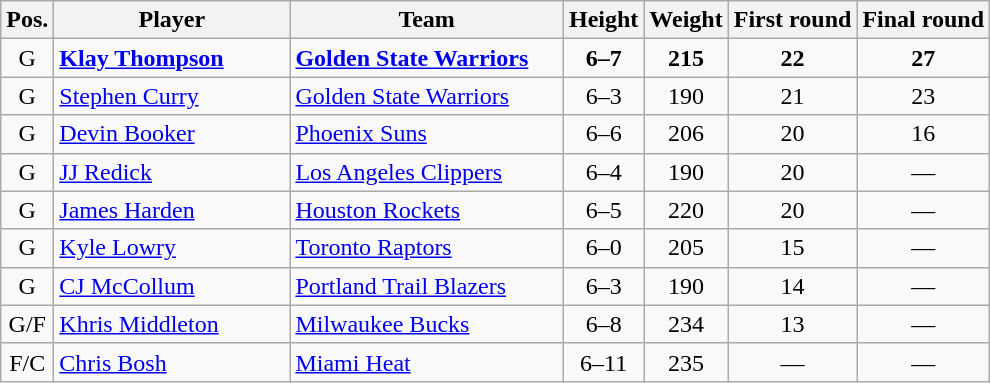<table class="wikitable">
<tr>
<th>Pos.</th>
<th style="width:150px;">Player</th>
<th width=175>Team</th>
<th>Height</th>
<th>Weight</th>
<th>First round</th>
<th>Final round</th>
</tr>
<tr>
<td style="text-align:center">G</td>
<td><strong><a href='#'>Klay Thompson</a></strong></td>
<td><strong><a href='#'>Golden State Warriors</a></strong></td>
<td align=center><strong>6–7</strong></td>
<td align=center><strong>215</strong></td>
<td align=center><strong>22</strong></td>
<td style="text-align:center;"><strong>27</strong></td>
</tr>
<tr>
<td style="text-align:center">G</td>
<td><a href='#'>Stephen Curry</a></td>
<td><a href='#'>Golden State Warriors</a></td>
<td align=center>6–3</td>
<td align=center>190</td>
<td align=center>21</td>
<td style="text-align:center;">23</td>
</tr>
<tr>
<td style="text-align:center">G</td>
<td><a href='#'>Devin Booker</a></td>
<td><a href='#'>Phoenix Suns</a></td>
<td align=center>6–6</td>
<td align=center>206</td>
<td align=center>20 </td>
<td style="text-align:center;">16</td>
</tr>
<tr>
<td style="text-align:center">G</td>
<td><a href='#'>JJ Redick</a></td>
<td><a href='#'>Los Angeles Clippers</a></td>
<td align=center>6–4</td>
<td align=center>190</td>
<td align=center>20 </td>
<td align=center>—</td>
</tr>
<tr>
<td style="text-align:center">G</td>
<td><a href='#'>James Harden</a></td>
<td><a href='#'>Houston Rockets</a></td>
<td align=center>6–5</td>
<td align=center>220</td>
<td align=center>20 </td>
<td align=center>—</td>
</tr>
<tr>
<td style="text-align:center">G</td>
<td><a href='#'>Kyle Lowry</a></td>
<td><a href='#'>Toronto Raptors</a></td>
<td align=center>6–0</td>
<td align=center>205</td>
<td align=center>15</td>
<td align=center>—</td>
</tr>
<tr>
<td style="text-align:center">G</td>
<td><a href='#'>CJ McCollum</a></td>
<td><a href='#'>Portland Trail Blazers</a></td>
<td align=center>6–3</td>
<td align=center>190</td>
<td align=center>14</td>
<td align=center>—</td>
</tr>
<tr>
<td style="text-align:center">G/F</td>
<td><a href='#'>Khris Middleton</a></td>
<td><a href='#'>Milwaukee Bucks</a></td>
<td align=center>6–8</td>
<td align=center>234</td>
<td align=center>13</td>
<td align=center>—</td>
</tr>
<tr>
<td style="text-align:center">F/C</td>
<td><a href='#'>Chris Bosh</a></td>
<td><a href='#'>Miami Heat</a></td>
<td align=center>6–11</td>
<td align=center>235</td>
<td align=center>—</td>
<td align=center>—</td>
</tr>
</table>
